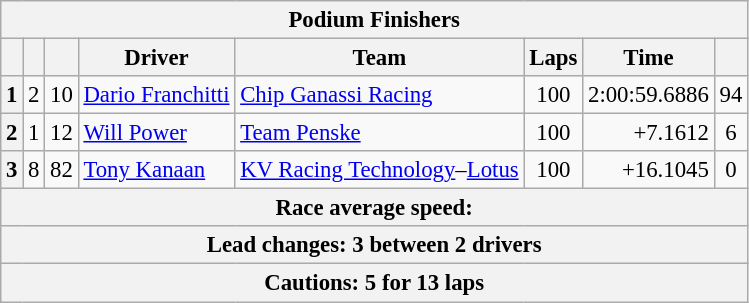<table class="wikitable" style="font-size:95%;">
<tr>
<th colspan=9>Podium Finishers</th>
</tr>
<tr>
<th></th>
<th></th>
<th></th>
<th>Driver</th>
<th>Team</th>
<th>Laps</th>
<th>Time</th>
<th></th>
</tr>
<tr>
<th>1</th>
<td align=center>2</td>
<td align=center>10</td>
<td> <a href='#'>Dario Franchitti</a></td>
<td><a href='#'>Chip Ganassi Racing</a></td>
<td align=center>100</td>
<td align=right>2:00:59.6886</td>
<td align=center>94</td>
</tr>
<tr>
<th>2</th>
<td align=center>1</td>
<td align=center>12</td>
<td> <a href='#'>Will Power</a></td>
<td><a href='#'>Team Penske</a></td>
<td align=center>100</td>
<td align=right>+7.1612</td>
<td align=center>6</td>
</tr>
<tr>
<th>3</th>
<td align=center>8</td>
<td align=center>82</td>
<td> <a href='#'>Tony Kanaan</a></td>
<td><a href='#'>KV Racing Technology</a>–<a href='#'>Lotus</a></td>
<td align=center>100</td>
<td align=right>+16.1045</td>
<td align=center>0</td>
</tr>
<tr>
<th colspan=9>Race average speed: </th>
</tr>
<tr>
<th colspan=9>Lead changes: 3 between 2 drivers</th>
</tr>
<tr>
<th colspan=9>Cautions: 5 for 13 laps</th>
</tr>
</table>
